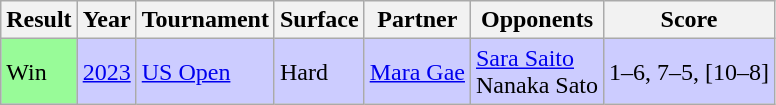<table class="wikitable">
<tr>
<th>Result</th>
<th>Year</th>
<th>Tournament</th>
<th>Surface</th>
<th>Partner</th>
<th>Opponents</th>
<th>Score</th>
</tr>
<tr style="background:#ccf;">
<td bgcolor=98fb98>Win</td>
<td><a href='#'>2023</a></td>
<td><a href='#'>US Open</a></td>
<td>Hard</td>
<td> <a href='#'>Mara Gae</a></td>
<td> <a href='#'>Sara Saito</a><br> Nanaka Sato</td>
<td>1–6, 7–5, [10–8]</td>
</tr>
</table>
